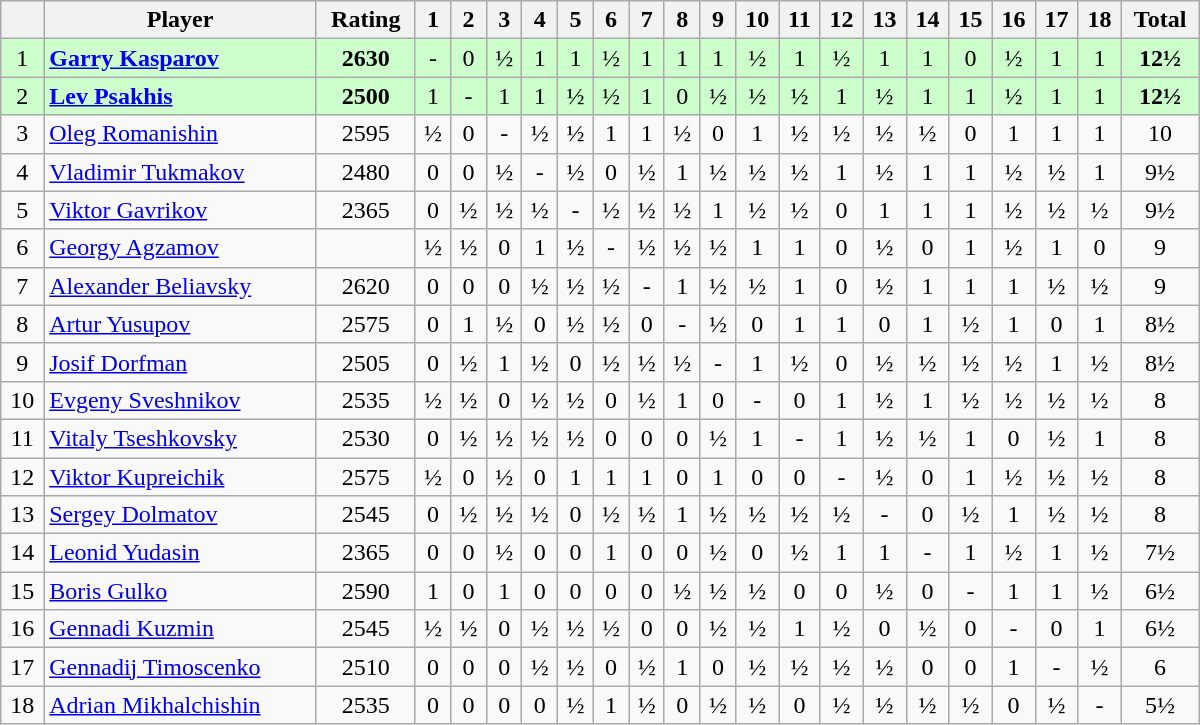<table class="wikitable" border="1" width="800px">
<tr>
<th></th>
<th>Player</th>
<th>Rating</th>
<th>1</th>
<th>2</th>
<th>3</th>
<th>4</th>
<th>5</th>
<th>6</th>
<th>7</th>
<th>8</th>
<th>9</th>
<th>10</th>
<th>11</th>
<th>12</th>
<th>13</th>
<th>14</th>
<th>15</th>
<th>16</th>
<th>17</th>
<th>18</th>
<th>Total</th>
</tr>
<tr align=center style="background:#ccffcc;">
<td>1</td>
<td align=left> <strong><a href='#'>Garry Kasparov</a></strong></td>
<td><strong>2630</strong></td>
<td>-</td>
<td>0</td>
<td>½</td>
<td>1</td>
<td>1</td>
<td>½</td>
<td>1</td>
<td>1</td>
<td>1</td>
<td>½</td>
<td>1</td>
<td>½</td>
<td>1</td>
<td>1</td>
<td>0</td>
<td>½</td>
<td>1</td>
<td>1</td>
<td align=center><strong>12½</strong></td>
</tr>
<tr align=center style="background:#ccffcc;">
<td>2</td>
<td align=left> <strong><a href='#'>Lev Psakhis</a></strong></td>
<td><strong>2500</strong></td>
<td>1</td>
<td>-</td>
<td>1</td>
<td>1</td>
<td>½</td>
<td>½</td>
<td>1</td>
<td>0</td>
<td>½</td>
<td>½</td>
<td>½</td>
<td>1</td>
<td>½</td>
<td>1</td>
<td>1</td>
<td>½</td>
<td>1</td>
<td>1</td>
<td align=center><strong>12½</strong></td>
</tr>
<tr align=center>
<td>3</td>
<td align=left> <a href='#'>Oleg Romanishin</a></td>
<td>2595</td>
<td>½</td>
<td>0</td>
<td>-</td>
<td>½</td>
<td>½</td>
<td>1</td>
<td>1</td>
<td>½</td>
<td>0</td>
<td>1</td>
<td>½</td>
<td>½</td>
<td>½</td>
<td>½</td>
<td>0</td>
<td>1</td>
<td>1</td>
<td>1</td>
<td align=center>10</td>
</tr>
<tr align=center>
<td>4</td>
<td align=left> <a href='#'>Vladimir Tukmakov</a></td>
<td>2480</td>
<td>0</td>
<td>0</td>
<td>½</td>
<td>-</td>
<td>½</td>
<td>0</td>
<td>½</td>
<td>1</td>
<td>½</td>
<td>½</td>
<td>½</td>
<td>1</td>
<td>½</td>
<td>1</td>
<td>1</td>
<td>½</td>
<td>½</td>
<td>1</td>
<td align=center>9½</td>
</tr>
<tr align=center>
<td>5</td>
<td align=left> <a href='#'>Viktor Gavrikov</a></td>
<td>2365</td>
<td>0</td>
<td>½</td>
<td>½</td>
<td>½</td>
<td>-</td>
<td>½</td>
<td>½</td>
<td>½</td>
<td>1</td>
<td>½</td>
<td>½</td>
<td>0</td>
<td>1</td>
<td>1</td>
<td>1</td>
<td>½</td>
<td>½</td>
<td>½</td>
<td align=center>9½</td>
</tr>
<tr align=center>
<td>6</td>
<td align=left> <a href='#'>Georgy Agzamov</a></td>
<td></td>
<td>½</td>
<td>½</td>
<td>0</td>
<td>1</td>
<td>½</td>
<td>-</td>
<td>½</td>
<td>½</td>
<td>½</td>
<td>1</td>
<td>1</td>
<td>0</td>
<td>½</td>
<td>0</td>
<td>1</td>
<td>½</td>
<td>1</td>
<td>0</td>
<td align=center>9</td>
</tr>
<tr align=center>
<td>7</td>
<td align=left> <a href='#'>Alexander Beliavsky</a></td>
<td>2620</td>
<td>0</td>
<td>0</td>
<td>0</td>
<td>½</td>
<td>½</td>
<td>½</td>
<td>-</td>
<td>1</td>
<td>½</td>
<td>½</td>
<td>1</td>
<td>0</td>
<td>½</td>
<td>1</td>
<td>1</td>
<td>1</td>
<td>½</td>
<td>½</td>
<td align=center>9</td>
</tr>
<tr align=center>
<td>8</td>
<td align=left> <a href='#'>Artur Yusupov</a></td>
<td>2575</td>
<td>0</td>
<td>1</td>
<td>½</td>
<td>0</td>
<td>½</td>
<td>½</td>
<td>0</td>
<td>-</td>
<td>½</td>
<td>0</td>
<td>1</td>
<td>1</td>
<td>0</td>
<td>1</td>
<td>½</td>
<td>1</td>
<td>0</td>
<td>1</td>
<td align=center>8½</td>
</tr>
<tr align=center>
<td>9</td>
<td align=left> <a href='#'>Josif Dorfman</a></td>
<td>2505</td>
<td>0</td>
<td>½</td>
<td>1</td>
<td>½</td>
<td>0</td>
<td>½</td>
<td>½</td>
<td>½</td>
<td>-</td>
<td>1</td>
<td>½</td>
<td>0</td>
<td>½</td>
<td>½</td>
<td>½</td>
<td>½</td>
<td>1</td>
<td>½</td>
<td align=center>8½</td>
</tr>
<tr align=center>
<td>10</td>
<td align=left> <a href='#'>Evgeny Sveshnikov</a></td>
<td>2535</td>
<td>½</td>
<td>½</td>
<td>0</td>
<td>½</td>
<td>½</td>
<td>0</td>
<td>½</td>
<td>1</td>
<td>0</td>
<td>-</td>
<td>0</td>
<td>1</td>
<td>½</td>
<td>1</td>
<td>½</td>
<td>½</td>
<td>½</td>
<td>½</td>
<td align=center>8</td>
</tr>
<tr align=center>
<td>11</td>
<td align=left> <a href='#'>Vitaly Tseshkovsky</a></td>
<td>2530</td>
<td>0</td>
<td>½</td>
<td>½</td>
<td>½</td>
<td>½</td>
<td>0</td>
<td>0</td>
<td>0</td>
<td>½</td>
<td>1</td>
<td>-</td>
<td>1</td>
<td>½</td>
<td>½</td>
<td>1</td>
<td>0</td>
<td>½</td>
<td>1</td>
<td align=center>8</td>
</tr>
<tr align=center>
<td>12</td>
<td align=left> <a href='#'>Viktor Kupreichik</a></td>
<td>2575</td>
<td>½</td>
<td>0</td>
<td>½</td>
<td>0</td>
<td>1</td>
<td>1</td>
<td>1</td>
<td>0</td>
<td>1</td>
<td>0</td>
<td>0</td>
<td>-</td>
<td>½</td>
<td>0</td>
<td>1</td>
<td>½</td>
<td>½</td>
<td>½</td>
<td align=center>8</td>
</tr>
<tr align=center>
<td>13</td>
<td align=left> <a href='#'>Sergey Dolmatov</a></td>
<td>2545</td>
<td>0</td>
<td>½</td>
<td>½</td>
<td>½</td>
<td>0</td>
<td>½</td>
<td>½</td>
<td>1</td>
<td>½</td>
<td>½</td>
<td>½</td>
<td>½</td>
<td>-</td>
<td>0</td>
<td>½</td>
<td>1</td>
<td>½</td>
<td>½</td>
<td align=center>8</td>
</tr>
<tr align=center>
<td>14</td>
<td align=left> <a href='#'>Leonid Yudasin</a></td>
<td>2365</td>
<td>0</td>
<td>0</td>
<td>½</td>
<td>0</td>
<td>0</td>
<td>1</td>
<td>0</td>
<td>0</td>
<td>½</td>
<td>0</td>
<td>½</td>
<td>1</td>
<td>1</td>
<td>-</td>
<td>1</td>
<td>½</td>
<td>1</td>
<td>½</td>
<td align=center>7½</td>
</tr>
<tr align=center>
<td>15</td>
<td align=left> <a href='#'>Boris Gulko</a></td>
<td>2590</td>
<td>1</td>
<td>0</td>
<td>1</td>
<td>0</td>
<td>0</td>
<td>0</td>
<td>0</td>
<td>½</td>
<td>½</td>
<td>½</td>
<td>0</td>
<td>0</td>
<td>½</td>
<td>0</td>
<td>-</td>
<td>1</td>
<td>1</td>
<td>½</td>
<td align=center>6½</td>
</tr>
<tr align=center>
<td>16</td>
<td align=left> <a href='#'>Gennadi Kuzmin</a></td>
<td>2545</td>
<td>½</td>
<td>½</td>
<td>0</td>
<td>½</td>
<td>½</td>
<td>½</td>
<td>0</td>
<td>0</td>
<td>½</td>
<td>½</td>
<td>1</td>
<td>½</td>
<td>0</td>
<td>½</td>
<td>0</td>
<td>-</td>
<td>0</td>
<td>1</td>
<td align=center>6½</td>
</tr>
<tr align=center>
<td>17</td>
<td align=left> <a href='#'>Gennadij Timoscenko</a></td>
<td>2510</td>
<td>0</td>
<td>0</td>
<td>0</td>
<td>½</td>
<td>½</td>
<td>0</td>
<td>½</td>
<td>1</td>
<td>0</td>
<td>½</td>
<td>½</td>
<td>½</td>
<td>½</td>
<td>0</td>
<td>0</td>
<td>1</td>
<td>-</td>
<td>½</td>
<td align=center>6</td>
</tr>
<tr align=center>
<td>18</td>
<td align=left> <a href='#'>Adrian Mikhalchishin</a></td>
<td>2535</td>
<td>0</td>
<td>0</td>
<td>0</td>
<td>0</td>
<td>½</td>
<td>1</td>
<td>½</td>
<td>0</td>
<td>½</td>
<td>½</td>
<td>0</td>
<td>½</td>
<td>½</td>
<td>½</td>
<td>½</td>
<td>0</td>
<td>½</td>
<td>-</td>
<td align=center>5½</td>
</tr>
</table>
